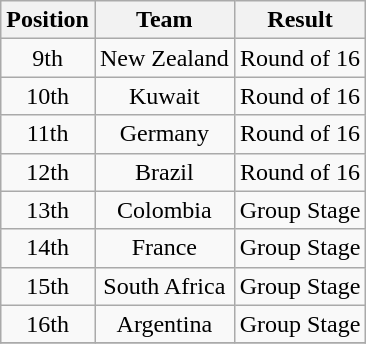<table class="wikitable" style="text-align: center;">
<tr>
<th>Position</th>
<th>Team</th>
<th>Result</th>
</tr>
<tr>
<td>9th</td>
<td> New Zealand</td>
<td>Round of 16</td>
</tr>
<tr>
<td>10th</td>
<td> Kuwait</td>
<td>Round of 16</td>
</tr>
<tr>
<td>11th</td>
<td> Germany</td>
<td>Round of 16</td>
</tr>
<tr>
<td>12th</td>
<td> Brazil</td>
<td>Round of 16</td>
</tr>
<tr>
<td>13th</td>
<td> Colombia</td>
<td>Group Stage</td>
</tr>
<tr>
<td>14th</td>
<td> France</td>
<td>Group Stage</td>
</tr>
<tr>
<td>15th</td>
<td> South Africa</td>
<td>Group Stage</td>
</tr>
<tr>
<td>16th</td>
<td> Argentina</td>
<td>Group Stage</td>
</tr>
<tr>
</tr>
</table>
